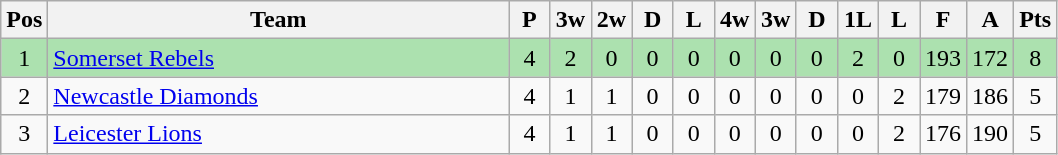<table class="wikitable" style="font-size: 100%">
<tr>
<th width=20>Pos</th>
<th width=300>Team</th>
<th width=20>P</th>
<th width=20>3w</th>
<th width=20>2w</th>
<th width=20>D</th>
<th width=20>L</th>
<th width=20>4w</th>
<th width=20>3w</th>
<th width=20>D</th>
<th width=20>1L</th>
<th width=20>L</th>
<th width=20>F</th>
<th width=20>A</th>
<th width=20>Pts</th>
</tr>
<tr align=center style="background:#ACE1AF">
<td>1</td>
<td align="left"><a href='#'>Somerset Rebels</a></td>
<td>4</td>
<td>2</td>
<td>0</td>
<td>0</td>
<td>0</td>
<td>0</td>
<td>0</td>
<td>0</td>
<td>2</td>
<td>0</td>
<td>193</td>
<td>172</td>
<td>8</td>
</tr>
<tr align=center>
<td>2</td>
<td align="left"><a href='#'>Newcastle Diamonds</a></td>
<td>4</td>
<td>1</td>
<td>1</td>
<td>0</td>
<td>0</td>
<td>0</td>
<td>0</td>
<td>0</td>
<td>0</td>
<td>2</td>
<td>179</td>
<td>186</td>
<td>5</td>
</tr>
<tr align=center>
<td>3</td>
<td align="left"><a href='#'>Leicester Lions</a></td>
<td>4</td>
<td>1</td>
<td>1</td>
<td>0</td>
<td>0</td>
<td>0</td>
<td>0</td>
<td>0</td>
<td>0</td>
<td>2</td>
<td>176</td>
<td>190</td>
<td>5</td>
</tr>
</table>
